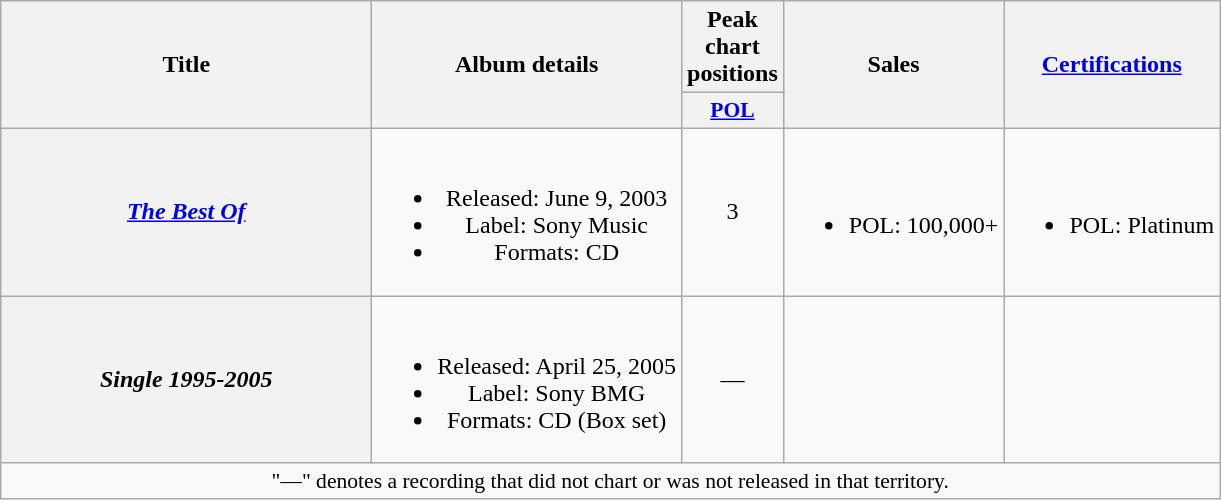<table class="wikitable plainrowheaders" style="text-align:center;">
<tr>
<th scope="col" rowspan="2" style="width:15em;">Title</th>
<th scope="col" rowspan="2">Album details</th>
<th scope="col" colspan="1">Peak chart positions</th>
<th scope="col" rowspan="2">Sales</th>
<th scope="col" rowspan="2"><a href='#'>Certifications</a></th>
</tr>
<tr>
<th scope="col" style="width:3em;font-size:90%;"><a href='#'>POL</a><br></th>
</tr>
<tr>
<th scope="row"><em><a href='#'>The Best Of</a></em></th>
<td><br><ul><li>Released: June 9, 2003</li><li>Label: Sony Music</li><li>Formats: CD</li></ul></td>
<td>3</td>
<td><br><ul><li>POL: 100,000+</li></ul></td>
<td><br><ul><li>POL: Platinum</li></ul></td>
</tr>
<tr>
<th scope="row"><em>Single 1995-2005</em></th>
<td><br><ul><li>Released: April 25, 2005</li><li>Label: Sony BMG</li><li>Formats: CD (Box set)</li></ul></td>
<td>—</td>
<td></td>
<td></td>
</tr>
<tr>
<td colspan="20" style="font-size:90%">"—" denotes a recording that did not chart or was not released in that territory.</td>
</tr>
</table>
